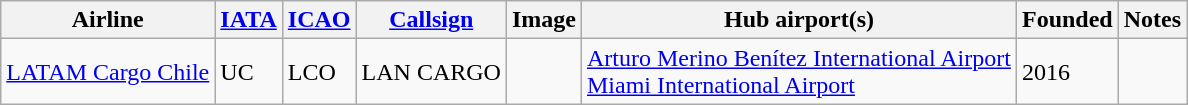<table class="wikitable sortable" style="border: 0; cellpadding: 2; cellspacing: 3;">
<tr valign="middle">
<th>Airline</th>
<th><a href='#'>IATA</a></th>
<th><a href='#'>ICAO</a></th>
<th><a href='#'>Callsign</a></th>
<th>Image</th>
<th>Hub airport(s)</th>
<th>Founded</th>
<th class="unsortable">Notes<br><onlyinclude></th>
</tr>
<tr>
<td><a href='#'>LATAM Cargo Chile</a></td>
<td>UC</td>
<td>LCO</td>
<td>LAN CARGO</td>
<td></td>
<td><a href='#'>Arturo Merino Benítez International Airport</a> <br> <a href='#'>Miami International Airport</a></td>
<td>2016</td>
<td></td>
</tr>
<tr>
</tr>
</table>
